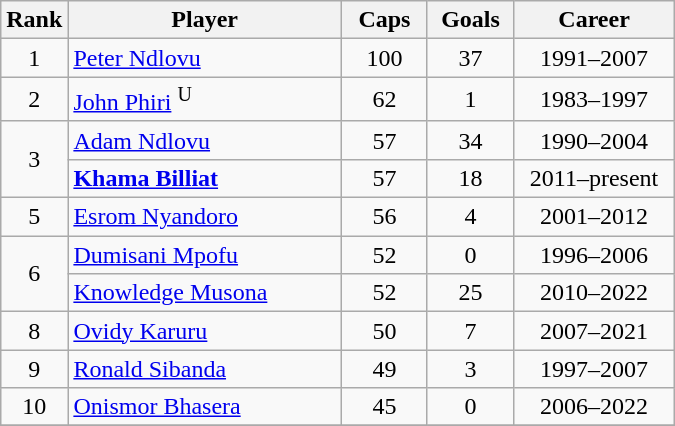<table class="wikitable sortable" style="text-align:center;">
<tr>
<th width=30px>Rank</th>
<th style="width:175px;">Player</th>
<th width=50px>Caps</th>
<th width=50px>Goals</th>
<th style="width:100px;">Career</th>
</tr>
<tr>
<td>1</td>
<td align=left><a href='#'>Peter Ndlovu</a></td>
<td>100</td>
<td>37</td>
<td>1991–2007</td>
</tr>
<tr>
<td>2</td>
<td align=left><a href='#'>John Phiri</a> <sup>U</sup></td>
<td>62</td>
<td>1</td>
<td>1983–1997</td>
</tr>
<tr>
<td rowspan=2>3</td>
<td align=left><a href='#'>Adam Ndlovu</a></td>
<td>57</td>
<td>34</td>
<td>1990–2004</td>
</tr>
<tr>
<td align=left><strong><a href='#'>Khama Billiat</a></strong></td>
<td>57</td>
<td>18</td>
<td>2011–present</td>
</tr>
<tr>
<td>5</td>
<td align=left><a href='#'>Esrom Nyandoro</a></td>
<td>56</td>
<td>4</td>
<td>2001–2012</td>
</tr>
<tr>
<td rowspan=2>6</td>
<td align=left><a href='#'>Dumisani Mpofu</a></td>
<td>52</td>
<td>0</td>
<td>1996–2006</td>
</tr>
<tr>
<td align=left><a href='#'>Knowledge Musona</a></td>
<td>52</td>
<td>25</td>
<td>2010–2022</td>
</tr>
<tr>
<td>8</td>
<td align=left><a href='#'>Ovidy Karuru</a></td>
<td>50</td>
<td>7</td>
<td>2007–2021</td>
</tr>
<tr>
<td>9</td>
<td align=left><a href='#'>Ronald Sibanda</a></td>
<td>49</td>
<td>3</td>
<td>1997–2007</td>
</tr>
<tr>
<td>10</td>
<td align=left><a href='#'>Onismor Bhasera</a></td>
<td>45</td>
<td>0</td>
<td>2006–2022</td>
</tr>
<tr>
</tr>
</table>
